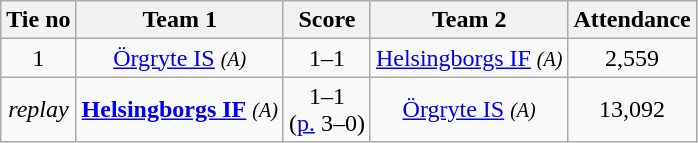<table class="wikitable" style="text-align:center">
<tr>
<th style= width="40px">Tie no</th>
<th style= width="150px">Team 1</th>
<th style= width="60px">Score</th>
<th style= width="150px">Team 2</th>
<th style= width="30px">Attendance</th>
</tr>
<tr>
<td>1</td>
<td><a href='#'>Örgryte IS</a> <em><small>(A)</small></em></td>
<td>1–1</td>
<td><a href='#'>Helsingborgs IF</a> <em><small>(A)</small></em></td>
<td>2,559</td>
</tr>
<tr>
<td><em>replay</em></td>
<td><strong><a href='#'>Helsingborgs IF</a></strong> <em><small>(A)</small></em></td>
<td>1–1<br>(<a href='#'>p.</a> 3–0)</td>
<td><a href='#'>Örgryte IS</a> <em><small>(A)</small></em></td>
<td>13,092</td>
</tr>
</table>
